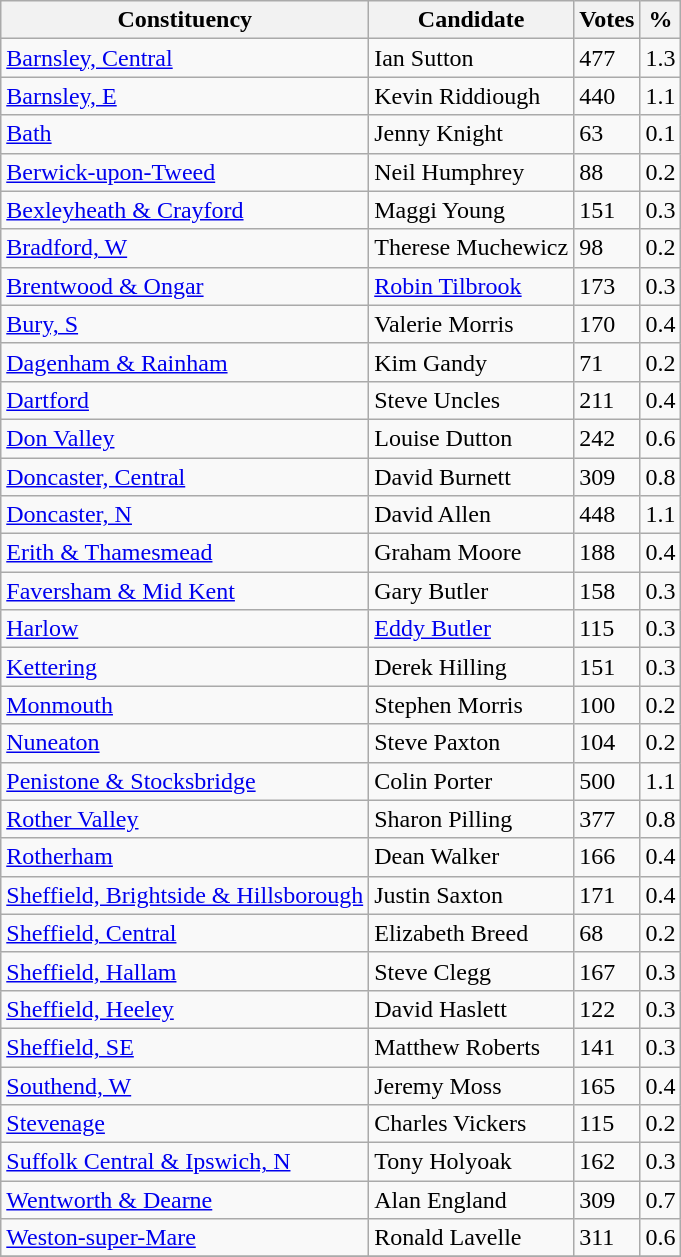<table class="wikitable sortable">
<tr>
<th>Constituency</th>
<th>Candidate</th>
<th>Votes</th>
<th>%</th>
</tr>
<tr>
<td><a href='#'>Barnsley, Central</a></td>
<td>Ian Sutton</td>
<td>477</td>
<td>1.3</td>
</tr>
<tr>
<td><a href='#'>Barnsley, E</a></td>
<td>Kevin Riddiough</td>
<td>440</td>
<td>1.1</td>
</tr>
<tr>
<td><a href='#'>Bath</a></td>
<td>Jenny Knight</td>
<td>63</td>
<td>0.1</td>
</tr>
<tr>
<td><a href='#'>Berwick-upon-Tweed</a></td>
<td>Neil Humphrey</td>
<td>88</td>
<td>0.2</td>
</tr>
<tr>
<td><a href='#'>Bexleyheath & Crayford</a></td>
<td>Maggi Young</td>
<td>151</td>
<td>0.3</td>
</tr>
<tr>
<td><a href='#'>Bradford, W</a></td>
<td>Therese Muchewicz</td>
<td>98</td>
<td>0.2</td>
</tr>
<tr>
<td><a href='#'>Brentwood & Ongar</a></td>
<td><a href='#'>Robin Tilbrook</a></td>
<td>173</td>
<td>0.3</td>
</tr>
<tr>
<td><a href='#'>Bury, S</a></td>
<td>Valerie Morris</td>
<td>170</td>
<td>0.4</td>
</tr>
<tr>
<td><a href='#'>Dagenham & Rainham</a></td>
<td>Kim Gandy</td>
<td>71</td>
<td>0.2</td>
</tr>
<tr>
<td><a href='#'>Dartford</a></td>
<td>Steve Uncles</td>
<td>211</td>
<td>0.4</td>
</tr>
<tr>
<td><a href='#'>Don Valley</a></td>
<td>Louise Dutton</td>
<td>242</td>
<td>0.6</td>
</tr>
<tr>
<td><a href='#'>Doncaster, Central</a></td>
<td>David Burnett</td>
<td>309</td>
<td>0.8</td>
</tr>
<tr>
<td><a href='#'>Doncaster, N</a></td>
<td>David Allen</td>
<td>448</td>
<td>1.1</td>
</tr>
<tr>
<td><a href='#'>Erith & Thamesmead</a></td>
<td>Graham Moore</td>
<td>188</td>
<td>0.4</td>
</tr>
<tr>
<td><a href='#'>Faversham & Mid Kent</a></td>
<td>Gary Butler</td>
<td>158</td>
<td>0.3</td>
</tr>
<tr>
<td><a href='#'>Harlow</a></td>
<td><a href='#'>Eddy Butler</a></td>
<td>115</td>
<td>0.3</td>
</tr>
<tr>
<td><a href='#'>Kettering</a></td>
<td>Derek Hilling</td>
<td>151</td>
<td>0.3</td>
</tr>
<tr>
<td><a href='#'>Monmouth</a></td>
<td>Stephen Morris</td>
<td>100</td>
<td>0.2</td>
</tr>
<tr>
<td><a href='#'>Nuneaton</a></td>
<td>Steve Paxton</td>
<td>104</td>
<td>0.2</td>
</tr>
<tr>
<td><a href='#'>Penistone & Stocksbridge</a></td>
<td>Colin Porter</td>
<td>500</td>
<td>1.1</td>
</tr>
<tr>
<td><a href='#'>Rother Valley</a></td>
<td>Sharon Pilling</td>
<td>377</td>
<td>0.8</td>
</tr>
<tr>
<td><a href='#'>Rotherham</a></td>
<td>Dean  Walker</td>
<td>166</td>
<td>0.4</td>
</tr>
<tr>
<td><a href='#'>Sheffield, Brightside & Hillsborough</a></td>
<td>Justin Saxton</td>
<td>171</td>
<td>0.4</td>
</tr>
<tr>
<td><a href='#'>Sheffield, Central</a></td>
<td>Elizabeth  Breed</td>
<td>68</td>
<td>0.2</td>
</tr>
<tr>
<td><a href='#'>Sheffield, Hallam</a></td>
<td>Steve Clegg</td>
<td>167</td>
<td>0.3</td>
</tr>
<tr>
<td><a href='#'>Sheffield, Heeley</a></td>
<td>David  Haslett</td>
<td>122</td>
<td>0.3</td>
</tr>
<tr>
<td><a href='#'>Sheffield, SE</a></td>
<td>Matthew  Roberts</td>
<td>141</td>
<td>0.3</td>
</tr>
<tr>
<td><a href='#'>Southend, W</a></td>
<td>Jeremy  Moss</td>
<td>165</td>
<td>0.4</td>
</tr>
<tr>
<td><a href='#'>Stevenage</a></td>
<td>Charles Vickers</td>
<td>115</td>
<td>0.2</td>
</tr>
<tr>
<td><a href='#'>Suffolk Central & Ipswich, N</a></td>
<td>Tony Holyoak</td>
<td>162</td>
<td>0.3</td>
</tr>
<tr>
<td><a href='#'>Wentworth & Dearne</a></td>
<td>Alan England</td>
<td>309</td>
<td>0.7</td>
</tr>
<tr>
<td><a href='#'>Weston-super-Mare</a></td>
<td>Ronald Lavelle</td>
<td>311</td>
<td>0.6</td>
</tr>
<tr>
</tr>
</table>
